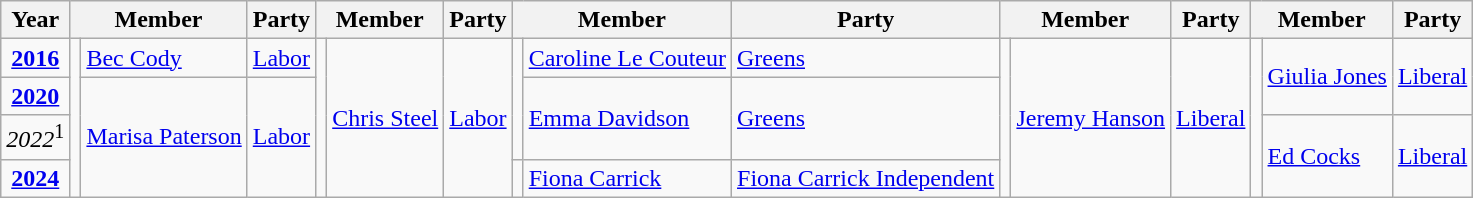<table class=wikitable>
<tr>
<th>Year</th>
<th colspan=2>Member</th>
<th>Party</th>
<th colspan=2>Member</th>
<th>Party</th>
<th colspan=2>Member</th>
<th>Party</th>
<th colspan=2>Member</th>
<th>Party</th>
<th colspan=2>Member</th>
<th>Party</th>
</tr>
<tr>
<td align=center><strong><a href='#'>2016</a></strong></td>
<td rowspan=4 ></td>
<td><a href='#'>Bec Cody</a></td>
<td><a href='#'>Labor</a></td>
<td rowspan=4 ></td>
<td rowspan=4><a href='#'>Chris Steel</a></td>
<td rowspan=4><a href='#'>Labor</a></td>
<td rowspan=3 ></td>
<td><a href='#'>Caroline Le Couteur</a></td>
<td><a href='#'>Greens</a></td>
<td rowspan=4 ></td>
<td rowspan=4><a href='#'>Jeremy Hanson</a></td>
<td rowspan=4><a href='#'>Liberal</a></td>
<td rowspan=4 ></td>
<td rowspan=2><a href='#'>Giulia Jones</a></td>
<td rowspan=2><a href='#'>Liberal</a></td>
</tr>
<tr>
<td align=center><strong><a href='#'>2020</a></strong></td>
<td rowspan=3><a href='#'>Marisa Paterson</a></td>
<td rowspan=3><a href='#'>Labor</a></td>
<td rowspan=2><a href='#'>Emma Davidson</a></td>
<td rowspan=2><a href='#'>Greens</a></td>
</tr>
<tr>
<td align=center><em>2022</em><sup>1</sup></td>
<td rowspan=2><a href='#'>Ed Cocks</a></td>
<td rowspan=2><a href='#'>Liberal</a></td>
</tr>
<tr>
<td align=center><strong><a href='#'>2024</a></strong></td>
<td></td>
<td><a href='#'>Fiona Carrick</a></td>
<td><a href='#'>Fiona Carrick Independent</a></td>
</tr>
</table>
